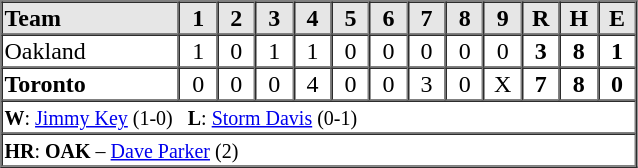<table border=1 cellspacing=0 width=425 style="margin-left:3em;">
<tr style="text-align:center; background-color:#e6e6e6;">
<th align=left width=28%>Team</th>
<th width=6%>1</th>
<th width=6%>2</th>
<th width=6%>3</th>
<th width=6%>4</th>
<th width=6%>5</th>
<th width=6%>6</th>
<th width=6%>7</th>
<th width=6%>8</th>
<th width=6%>9</th>
<th width=6%>R</th>
<th width=6%>H</th>
<th width=6%>E</th>
</tr>
<tr style="text-align:center;">
<td align=left>Oakland</td>
<td>1</td>
<td>0</td>
<td>1</td>
<td>1</td>
<td>0</td>
<td>0</td>
<td>0</td>
<td>0</td>
<td>0</td>
<td><strong>3</strong></td>
<td><strong>8</strong></td>
<td><strong>1</strong></td>
</tr>
<tr style="text-align:center;">
<td align=left><strong>Toronto</strong></td>
<td>0</td>
<td>0</td>
<td>0</td>
<td>4</td>
<td>0</td>
<td>0</td>
<td>3</td>
<td>0</td>
<td>X</td>
<td><strong>7</strong></td>
<td><strong>8</strong></td>
<td><strong>0</strong></td>
</tr>
<tr style="text-align:left;">
<td colspan=13><small><strong>W</strong>: <a href='#'>Jimmy Key</a> (1-0)   <strong>L</strong>: <a href='#'>Storm Davis</a> (0-1)   </small></td>
</tr>
<tr style="text-align:left;">
<td colspan=13><small><strong>HR</strong>: <strong>OAK</strong> – <a href='#'>Dave Parker</a> (2)</small></td>
</tr>
</table>
